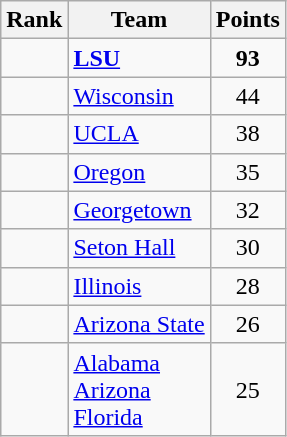<table class="wikitable sortable" style="text-align:center">
<tr>
<th>Rank</th>
<th>Team</th>
<th>Points</th>
</tr>
<tr>
<td></td>
<td align="left"><strong><a href='#'>LSU</a></strong></td>
<td><strong>93</strong></td>
</tr>
<tr>
<td></td>
<td align="left"><a href='#'>Wisconsin</a></td>
<td>44</td>
</tr>
<tr>
<td></td>
<td align="left"><a href='#'>UCLA</a></td>
<td>38</td>
</tr>
<tr>
<td></td>
<td align="left"><a href='#'>Oregon</a></td>
<td>35</td>
</tr>
<tr>
<td></td>
<td align="left"><a href='#'>Georgetown</a></td>
<td>32</td>
</tr>
<tr>
<td></td>
<td align="left"><a href='#'>Seton Hall</a></td>
<td>30</td>
</tr>
<tr>
<td></td>
<td align="left"><a href='#'>Illinois</a></td>
<td>28</td>
</tr>
<tr>
<td></td>
<td align="left"><a href='#'>Arizona State</a></td>
<td>26</td>
</tr>
<tr>
<td></td>
<td align="left"><a href='#'>Alabama</a><br><a href='#'>Arizona</a><br><a href='#'>Florida</a></td>
<td>25</td>
</tr>
</table>
